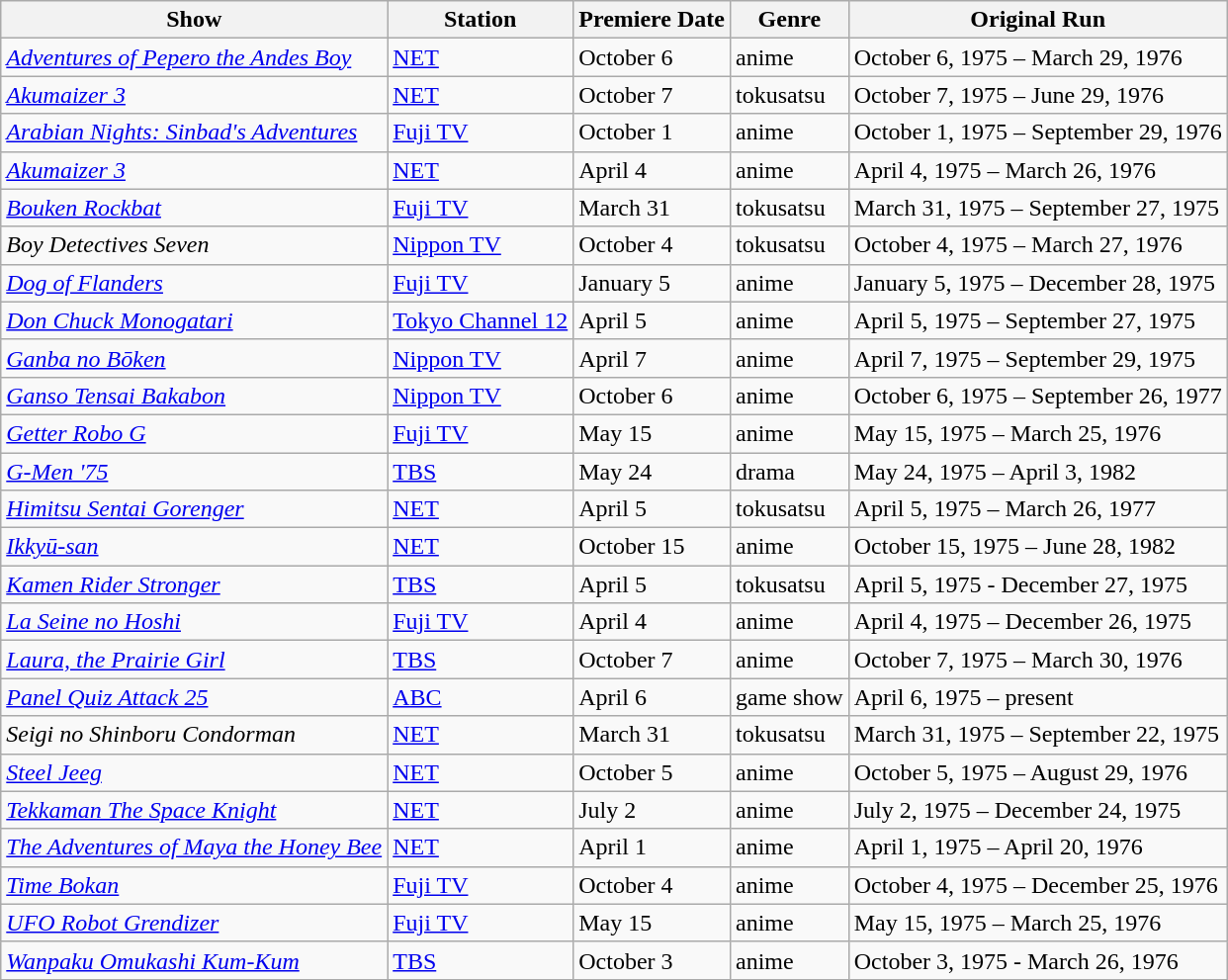<table class="wikitable sortable">
<tr>
<th>Show</th>
<th>Station</th>
<th>Premiere Date</th>
<th>Genre</th>
<th>Original Run</th>
</tr>
<tr>
<td><em><a href='#'>Adventures of Pepero the Andes Boy</a></em></td>
<td><a href='#'>NET</a></td>
<td>October 6</td>
<td>anime</td>
<td>October 6, 1975 – March 29, 1976</td>
</tr>
<tr>
<td><em><a href='#'>Akumaizer 3</a></em></td>
<td><a href='#'>NET</a></td>
<td>October 7</td>
<td>tokusatsu</td>
<td>October 7, 1975 – June 29, 1976</td>
</tr>
<tr>
<td><em><a href='#'>Arabian Nights: Sinbad's Adventures</a></em></td>
<td><a href='#'>Fuji TV</a></td>
<td>October 1</td>
<td>anime</td>
<td>October 1, 1975 – September 29, 1976</td>
</tr>
<tr>
<td><em><a href='#'>Akumaizer 3</a></em></td>
<td><a href='#'>NET</a></td>
<td>April 4</td>
<td>anime</td>
<td>April 4, 1975 – March 26, 1976</td>
</tr>
<tr>
<td><em><a href='#'>Bouken Rockbat</a></em></td>
<td><a href='#'>Fuji TV</a></td>
<td>March 31</td>
<td>tokusatsu</td>
<td>March 31, 1975 – September 27, 1975</td>
</tr>
<tr>
<td><em>Boy Detectives Seven</em></td>
<td><a href='#'>Nippon TV</a></td>
<td>October 4</td>
<td>tokusatsu</td>
<td>October 4, 1975 – March 27, 1976</td>
</tr>
<tr>
<td><em><a href='#'>Dog of Flanders</a></em></td>
<td><a href='#'>Fuji TV</a></td>
<td>January 5</td>
<td>anime</td>
<td>January 5, 1975 – December 28, 1975</td>
</tr>
<tr>
<td><em><a href='#'>Don Chuck Monogatari</a></em></td>
<td><a href='#'>Tokyo Channel 12</a></td>
<td>April 5</td>
<td>anime</td>
<td>April 5, 1975 – September 27, 1975</td>
</tr>
<tr>
<td><em><a href='#'>Ganba no Bōken</a></em></td>
<td><a href='#'>Nippon TV</a></td>
<td>April 7</td>
<td>anime</td>
<td>April 7, 1975 – September 29, 1975</td>
</tr>
<tr>
<td><em><a href='#'>Ganso Tensai Bakabon</a></em></td>
<td><a href='#'>Nippon TV</a></td>
<td>October 6</td>
<td>anime</td>
<td>October 6, 1975 – September 26, 1977</td>
</tr>
<tr>
<td><em><a href='#'>Getter Robo G</a></em></td>
<td><a href='#'>Fuji TV</a></td>
<td>May 15</td>
<td>anime</td>
<td>May 15, 1975 – March 25, 1976</td>
</tr>
<tr>
<td><em><a href='#'>G-Men '75</a></em></td>
<td><a href='#'>TBS</a></td>
<td>May 24</td>
<td>drama</td>
<td>May 24, 1975 – April 3, 1982</td>
</tr>
<tr>
<td><em><a href='#'>Himitsu Sentai Gorenger</a></em></td>
<td><a href='#'>NET</a></td>
<td>April 5</td>
<td>tokusatsu</td>
<td>April 5, 1975 – March 26, 1977</td>
</tr>
<tr>
<td><em><a href='#'>Ikkyū-san</a></em></td>
<td><a href='#'>NET</a></td>
<td>October 15</td>
<td>anime</td>
<td>October 15, 1975 – June 28, 1982</td>
</tr>
<tr>
<td><em><a href='#'>Kamen Rider Stronger</a></em></td>
<td><a href='#'>TBS</a></td>
<td>April 5</td>
<td>tokusatsu</td>
<td>April 5, 1975 - December 27, 1975</td>
</tr>
<tr>
<td><em><a href='#'>La Seine no Hoshi</a></em></td>
<td><a href='#'>Fuji TV</a></td>
<td>April 4</td>
<td>anime</td>
<td>April 4, 1975 – December 26, 1975</td>
</tr>
<tr>
<td><em><a href='#'>Laura, the Prairie Girl</a></em></td>
<td><a href='#'>TBS</a></td>
<td>October 7</td>
<td>anime</td>
<td>October 7, 1975 – March 30, 1976</td>
</tr>
<tr>
<td><em><a href='#'>Panel Quiz Attack 25</a></em></td>
<td><a href='#'>ABC</a></td>
<td>April 6</td>
<td>game show</td>
<td>April 6, 1975 – present</td>
</tr>
<tr>
<td><em>Seigi no Shinboru Condorman</em></td>
<td><a href='#'>NET</a></td>
<td>March 31</td>
<td>tokusatsu</td>
<td>March 31, 1975 – September 22, 1975</td>
</tr>
<tr>
<td><em><a href='#'>Steel Jeeg</a></em></td>
<td><a href='#'>NET</a></td>
<td>October 5</td>
<td>anime</td>
<td>October 5, 1975 – August 29, 1976</td>
</tr>
<tr>
<td><em><a href='#'>Tekkaman The Space Knight</a></em></td>
<td><a href='#'>NET</a></td>
<td>July 2</td>
<td>anime</td>
<td>July 2, 1975 – December 24, 1975</td>
</tr>
<tr>
<td><em><a href='#'>The Adventures of Maya the Honey Bee</a></em></td>
<td><a href='#'>NET</a></td>
<td>April 1</td>
<td>anime</td>
<td>April 1, 1975 – April 20, 1976</td>
</tr>
<tr>
<td><em><a href='#'>Time Bokan</a></em></td>
<td><a href='#'>Fuji TV</a></td>
<td>October 4</td>
<td>anime</td>
<td>October 4, 1975 – December 25, 1976</td>
</tr>
<tr>
<td><em><a href='#'>UFO Robot Grendizer</a></em></td>
<td><a href='#'>Fuji TV</a></td>
<td>May 15</td>
<td>anime</td>
<td>May 15, 1975 – March 25, 1976</td>
</tr>
<tr>
<td><em><a href='#'>Wanpaku Omukashi Kum-Kum</a></em></td>
<td><a href='#'>TBS</a></td>
<td>October 3</td>
<td>anime</td>
<td>October 3, 1975 - March 26, 1976</td>
</tr>
</table>
